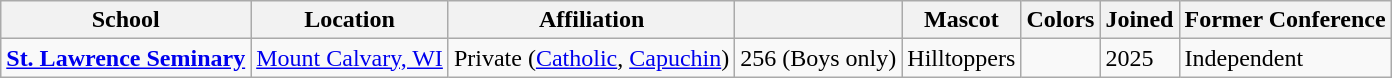<table class="wikitable sortable">
<tr>
<th>School</th>
<th>Location</th>
<th>Affiliation</th>
<th></th>
<th>Mascot</th>
<th>Colors</th>
<th>Joined</th>
<th>Former Conference</th>
</tr>
<tr>
<td><a href='#'><strong>St. Lawrence Seminary</strong></a></td>
<td><a href='#'>Mount Calvary, WI</a></td>
<td>Private (<a href='#'>Catholic</a>, <a href='#'>Capuchin</a>)</td>
<td>256 (Boys only)</td>
<td>Hilltoppers</td>
<td> </td>
<td>2025</td>
<td>Independent</td>
</tr>
</table>
